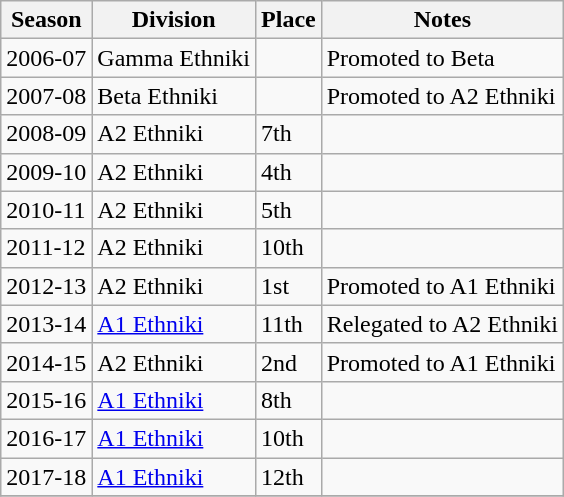<table class="wikitable">
<tr>
<th>Season</th>
<th>Division</th>
<th>Place</th>
<th>Notes</th>
</tr>
<tr>
<td>2006-07</td>
<td>Gamma Ethniki</td>
<td></td>
<td>Promoted to Beta</td>
</tr>
<tr>
<td>2007-08</td>
<td>Beta  Ethniki</td>
<td></td>
<td>Promoted to A2 Ethniki</td>
</tr>
<tr>
<td>2008-09</td>
<td>A2 Ethniki</td>
<td>7th</td>
<td></td>
</tr>
<tr>
<td>2009-10</td>
<td>A2 Ethniki</td>
<td>4th</td>
<td></td>
</tr>
<tr>
<td>2010-11</td>
<td>A2 Ethniki</td>
<td>5th</td>
<td></td>
</tr>
<tr>
<td>2011-12</td>
<td>A2 Ethniki</td>
<td>10th</td>
<td></td>
</tr>
<tr>
<td>2012-13</td>
<td>A2 Ethniki</td>
<td>1st</td>
<td>Promoted to A1 Ethniki</td>
</tr>
<tr>
<td>2013-14</td>
<td><a href='#'>A1 Ethniki</a></td>
<td>11th</td>
<td>Relegated to A2 Ethniki</td>
</tr>
<tr>
<td>2014-15</td>
<td>A2 Ethniki</td>
<td>2nd</td>
<td>Promoted to A1 Ethniki</td>
</tr>
<tr>
<td>2015-16</td>
<td><a href='#'>A1 Ethniki</a></td>
<td>8th</td>
<td></td>
</tr>
<tr>
<td>2016-17</td>
<td><a href='#'>A1 Ethniki</a></td>
<td>10th</td>
<td></td>
</tr>
<tr>
<td>2017-18</td>
<td><a href='#'>A1 Ethniki</a></td>
<td>12th</td>
<td></td>
</tr>
<tr>
</tr>
</table>
